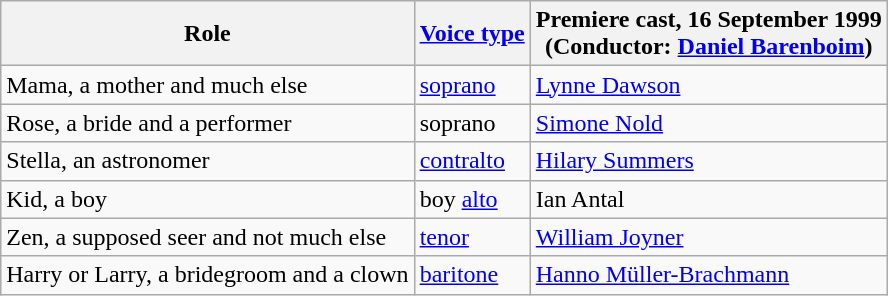<table class="wikitable">
<tr>
<th>Role</th>
<th><a href='#'>Voice type</a></th>
<th>Premiere cast, 16 September 1999<br>(Conductor: <a href='#'>Daniel Barenboim</a>)</th>
</tr>
<tr>
<td>Mama, a mother and much else</td>
<td><a href='#'>soprano</a></td>
<td><a href='#'>Lynne Dawson</a></td>
</tr>
<tr>
<td>Rose, a bride and a performer</td>
<td>soprano</td>
<td><a href='#'>Simone Nold</a></td>
</tr>
<tr>
<td>Stella, an astronomer</td>
<td><a href='#'>contralto</a></td>
<td><a href='#'>Hilary Summers</a></td>
</tr>
<tr>
<td>Kid, a boy</td>
<td>boy <a href='#'>alto</a></td>
<td>Ian Antal</td>
</tr>
<tr>
<td>Zen, a supposed seer and not much else</td>
<td><a href='#'>tenor</a></td>
<td><a href='#'>William Joyner</a></td>
</tr>
<tr>
<td>Harry or Larry, a bridegroom and a clown</td>
<td><a href='#'>baritone</a></td>
<td><a href='#'>Hanno Müller-Brachmann</a></td>
</tr>
</table>
